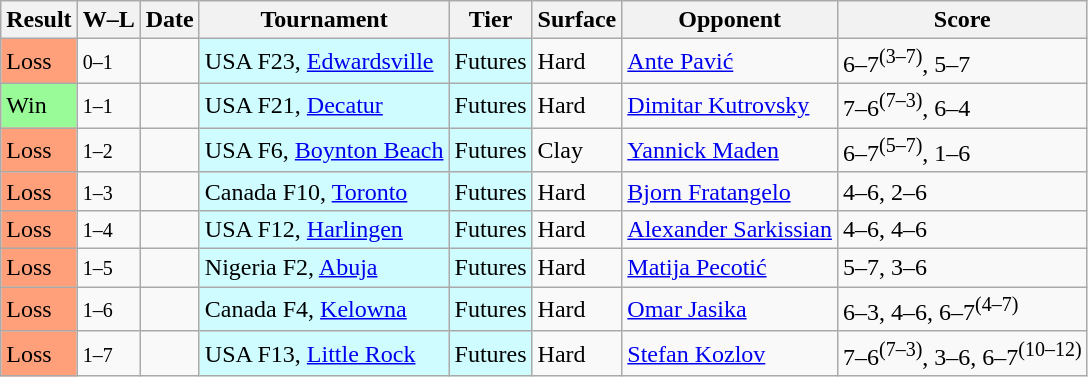<table class="sortable wikitable">
<tr>
<th>Result</th>
<th class="unsortable">W–L</th>
<th>Date</th>
<th>Tournament</th>
<th>Tier</th>
<th>Surface</th>
<th>Opponent</th>
<th class="unsortable">Score</th>
</tr>
<tr>
<td bgcolor=FFA07A>Loss</td>
<td><small>0–1</small></td>
<td></td>
<td style="background:#cffcff;">USA F23, <a href='#'>Edwardsville</a></td>
<td style="background:#cffcff;">Futures</td>
<td>Hard</td>
<td> <a href='#'>Ante Pavić</a></td>
<td>6–7<sup>(3–7)</sup>, 5–7</td>
</tr>
<tr>
<td bgcolor=98FB98>Win</td>
<td><small>1–1</small></td>
<td></td>
<td style="background:#cffcff;">USA F21, <a href='#'>Decatur</a></td>
<td style="background:#cffcff;">Futures</td>
<td>Hard</td>
<td> <a href='#'>Dimitar Kutrovsky</a></td>
<td>7–6<sup>(7–3)</sup>, 6–4</td>
</tr>
<tr>
<td bgcolor=FFA07A>Loss</td>
<td><small>1–2</small></td>
<td></td>
<td style="background:#cffcff;">USA F6, <a href='#'>Boynton Beach</a></td>
<td style="background:#cffcff;">Futures</td>
<td>Clay</td>
<td> <a href='#'>Yannick Maden</a></td>
<td>6–7<sup>(5–7)</sup>, 1–6</td>
</tr>
<tr>
<td bgcolor=FFA07A>Loss</td>
<td><small>1–3</small></td>
<td></td>
<td style="background:#cffcff;">Canada F10, <a href='#'>Toronto</a></td>
<td style="background:#cffcff;">Futures</td>
<td>Hard</td>
<td> <a href='#'>Bjorn Fratangelo</a></td>
<td>4–6, 2–6</td>
</tr>
<tr>
<td bgcolor=FFA07A>Loss</td>
<td><small>1–4</small></td>
<td></td>
<td style="background:#cffcff;">USA F12, <a href='#'>Harlingen</a></td>
<td style="background:#cffcff;">Futures</td>
<td>Hard</td>
<td> <a href='#'>Alexander Sarkissian</a></td>
<td>4–6, 4–6</td>
</tr>
<tr>
<td bgcolor=FFA07A>Loss</td>
<td><small>1–5</small></td>
<td></td>
<td style="background:#cffcff;">Nigeria F2, <a href='#'>Abuja</a></td>
<td style="background:#cffcff;">Futures</td>
<td>Hard</td>
<td> <a href='#'>Matija Pecotić</a></td>
<td>5–7, 3–6</td>
</tr>
<tr>
<td bgcolor=FFA07A>Loss</td>
<td><small>1–6</small></td>
<td></td>
<td style="background:#cffcff;">Canada F4, <a href='#'>Kelowna</a></td>
<td style="background:#cffcff;">Futures</td>
<td>Hard</td>
<td> <a href='#'>Omar Jasika</a></td>
<td>6–3, 4–6, 6–7<sup>(4–7)</sup></td>
</tr>
<tr>
<td bgcolor=FFA07A>Loss</td>
<td><small>1–7</small></td>
<td></td>
<td style="background:#cffcff;">USA F13, <a href='#'>Little Rock</a></td>
<td style="background:#cffcff;">Futures</td>
<td>Hard</td>
<td> <a href='#'>Stefan Kozlov</a></td>
<td>7–6<sup>(7–3)</sup>, 3–6, 6–7<sup>(10–12)</sup></td>
</tr>
</table>
